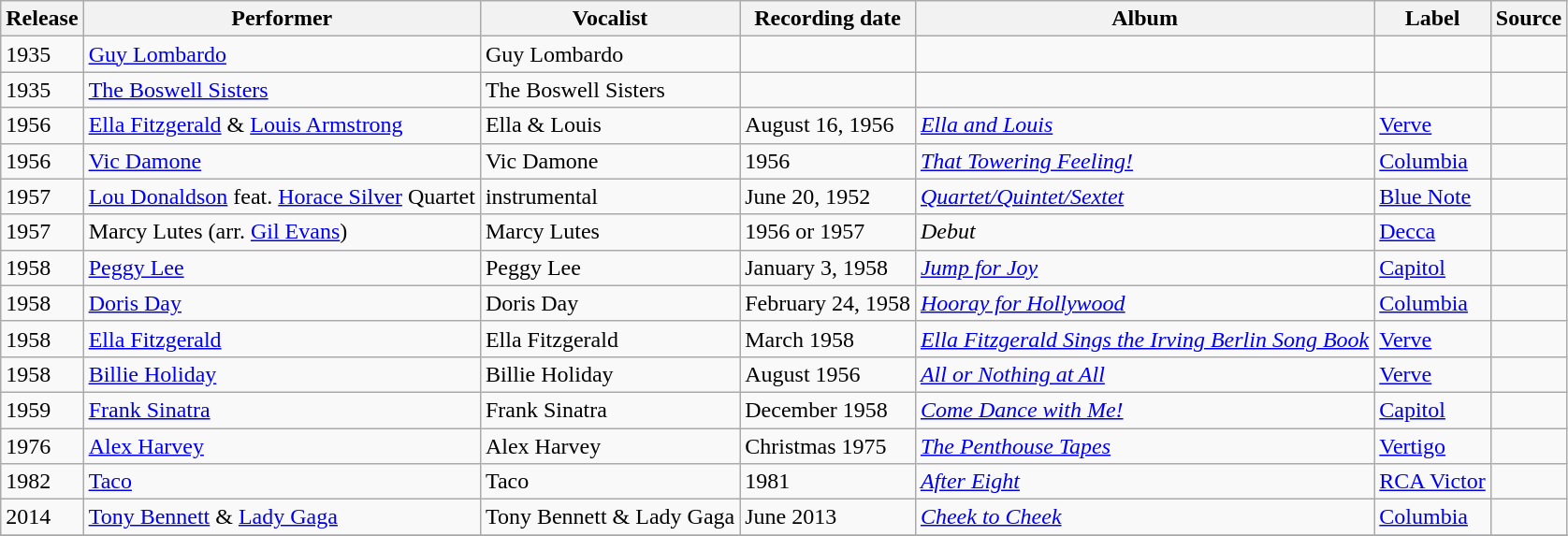<table class="wikitable sortable">
<tr>
<th>Release</th>
<th>Performer</th>
<th>Vocalist</th>
<th>Recording date</th>
<th>Album</th>
<th>Label</th>
<th>Source</th>
</tr>
<tr>
<td>1935</td>
<td><a href='#'>Guy Lombardo</a></td>
<td>Guy Lombardo</td>
<td></td>
<td></td>
<td></td>
<td></td>
</tr>
<tr>
<td>1935</td>
<td><a href='#'>The Boswell Sisters</a></td>
<td>The Boswell Sisters</td>
<td></td>
<td></td>
<td></td>
<td></td>
</tr>
<tr>
<td>1956</td>
<td><a href='#'>Ella Fitzgerald</a> & <a href='#'>Louis Armstrong</a></td>
<td>Ella & Louis</td>
<td>August 16, 1956</td>
<td><em><a href='#'>Ella and Louis</a></em></td>
<td><a href='#'>Verve</a></td>
<td></td>
</tr>
<tr>
<td>1956</td>
<td><a href='#'>Vic Damone</a></td>
<td>Vic Damone</td>
<td>1956</td>
<td><a href='#'><em>That Towering Feeling!</em></a></td>
<td><a href='#'>Columbia</a></td>
<td><em></em></td>
</tr>
<tr>
<td>1957</td>
<td><a href='#'>Lou Donaldson</a> feat. <a href='#'>Horace Silver</a> Quartet</td>
<td>instrumental</td>
<td>June 20, 1952</td>
<td><em><a href='#'>Quartet/Quintet/Sextet</a></em></td>
<td><a href='#'>Blue Note</a></td>
<td></td>
</tr>
<tr>
<td>1957</td>
<td>Marcy Lutes (arr. <a href='#'>Gil Evans</a>)</td>
<td>Marcy Lutes</td>
<td>1956 or 1957</td>
<td><em>Debut</em></td>
<td><a href='#'>Decca</a></td>
<td></td>
</tr>
<tr>
<td>1958</td>
<td><a href='#'>Peggy Lee</a></td>
<td>Peggy Lee</td>
<td>January 3, 1958</td>
<td><em><a href='#'>Jump for Joy</a></em></td>
<td><a href='#'>Capitol</a></td>
<td></td>
</tr>
<tr>
<td>1958</td>
<td><a href='#'>Doris Day</a></td>
<td>Doris Day</td>
<td>February 24, 1958</td>
<td><em><a href='#'>Hooray for Hollywood</a></em></td>
<td><a href='#'>Columbia</a></td>
<td></td>
</tr>
<tr>
<td>1958</td>
<td><a href='#'>Ella Fitzgerald</a></td>
<td>Ella Fitzgerald</td>
<td>March 1958</td>
<td><em><a href='#'>Ella Fitzgerald Sings the Irving Berlin Song Book</a></em></td>
<td><a href='#'>Verve</a></td>
<td></td>
</tr>
<tr>
<td>1958</td>
<td><a href='#'>Billie Holiday</a></td>
<td>Billie Holiday</td>
<td>August 1956</td>
<td><em><a href='#'>All or Nothing at All</a></em></td>
<td><a href='#'>Verve</a></td>
<td></td>
</tr>
<tr>
<td>1959</td>
<td><a href='#'>Frank Sinatra</a></td>
<td>Frank Sinatra</td>
<td>December 1958</td>
<td><em><a href='#'>Come Dance with Me!</a></em></td>
<td><a href='#'>Capitol</a></td>
<td></td>
</tr>
<tr>
<td>1976</td>
<td><a href='#'>Alex Harvey</a></td>
<td>Alex Harvey</td>
<td>Christmas 1975</td>
<td><em><a href='#'>The Penthouse Tapes</a></em></td>
<td><a href='#'>Vertigo</a></td>
<td></td>
</tr>
<tr>
<td>1982</td>
<td><a href='#'>Taco</a></td>
<td>Taco</td>
<td>1981</td>
<td><em><a href='#'>After Eight</a></em></td>
<td><a href='#'>RCA Victor</a></td>
<td></td>
</tr>
<tr>
<td>2014</td>
<td><a href='#'>Tony Bennett</a> & <a href='#'>Lady Gaga</a></td>
<td>Tony Bennett & Lady Gaga</td>
<td>June 2013</td>
<td><em><a href='#'>Cheek to Cheek</a></em></td>
<td><a href='#'>Columbia</a></td>
<td></td>
</tr>
<tr>
</tr>
</table>
